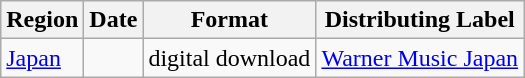<table class="wikitable">
<tr>
<th>Region</th>
<th>Date</th>
<th>Format</th>
<th>Distributing Label</th>
</tr>
<tr>
<td rowspan="1"><a href='#'>Japan</a></td>
<td></td>
<td>digital download</td>
<td rowspan="1"><a href='#'>Warner Music Japan</a></td>
</tr>
</table>
